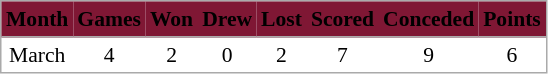<table cellspacing="0" cellpadding="3" style="border:1px solid #AAAAAA;font-size:90%">
<tr bgcolor="#7F1734">
<th style="border-bottom:1px solid #AAAAAA" align="center"><span>Month</span></th>
<th style="border-bottom:1px solid #AAAAAA" align="center"><span>Games</span></th>
<th style="border-bottom:1px solid #AAAAAA" align="center"><span>Won</span></th>
<th style="border-bottom:1px solid #AAAAAA" align="center"><span>Drew</span></th>
<th style="border-bottom:1px solid #AAAAAA" align="center"><span>Lost</span></th>
<th style="border-bottom:1px solid #AAAAAA" align="center"><span>Scored</span></th>
<th style="border-bottom:1px solid #AAAAAA" align="center"><span>Conceded</span></th>
<th style="border-bottom:1px solid #AAAAAA" align="center"><span>Points</span></th>
</tr>
<tr>
<td align="center">March</td>
<td align="center">4</td>
<td align="center">2</td>
<td align="center">0</td>
<td align="center">2</td>
<td align="center">7</td>
<td align="center">9</td>
<td align="center">6</td>
</tr>
</table>
